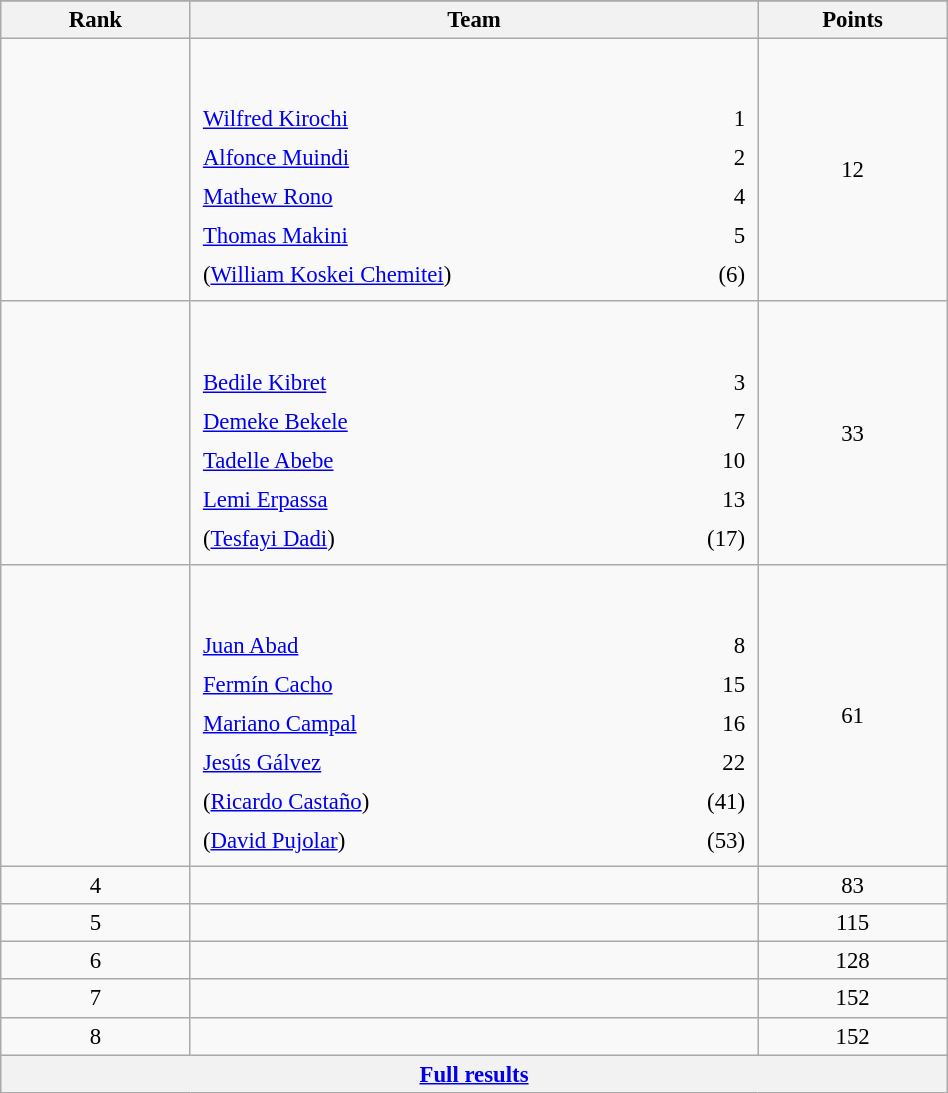<table class="wikitable sortable" style=" text-align:center; font-size:95%;" width="50%">
<tr>
</tr>
<tr>
<th width=10%>Rank</th>
<th width=30%>Team</th>
<th width=10%>Points</th>
</tr>
<tr>
<td align=center></td>
<td align=left> <br><br><table width=100%>
<tr>
<td align=left style="border:0"><a href='#'>Wilfred Kirochi</a></td>
<td align=right style="border:0">1</td>
</tr>
<tr>
<td align=left style="border:0"><a href='#'>Alfonce Muindi</a></td>
<td align=right style="border:0">2</td>
</tr>
<tr>
<td align=left style="border:0"><a href='#'>Mathew Rono</a></td>
<td align=right style="border:0">4</td>
</tr>
<tr>
<td align=left style="border:0"><a href='#'>Thomas Makini</a></td>
<td align=right style="border:0">5</td>
</tr>
<tr>
<td align=left style="border:0">(<a href='#'>William Koskei Chemitei</a>)</td>
<td align=right style="border:0">(6)</td>
</tr>
</table>
</td>
<td>12</td>
</tr>
<tr>
<td align=center></td>
<td align=left> <br><br><table width=100%>
<tr>
<td align=left style="border:0"><a href='#'>Bedile Kibret</a></td>
<td align=right style="border:0">3</td>
</tr>
<tr>
<td align=left style="border:0"><a href='#'>Demeke Bekele</a></td>
<td align=right style="border:0">7</td>
</tr>
<tr>
<td align=left style="border:0"><a href='#'>Tadelle Abebe</a></td>
<td align=right style="border:0">10</td>
</tr>
<tr>
<td align=left style="border:0"><a href='#'>Lemi Erpassa</a></td>
<td align=right style="border:0">13</td>
</tr>
<tr>
<td align=left style="border:0">(<a href='#'>Tesfayi Dadi</a>)</td>
<td align=right style="border:0">(17)</td>
</tr>
</table>
</td>
<td>33</td>
</tr>
<tr>
<td align=center></td>
<td align=left> <br><br><table width=100%>
<tr>
<td align=left style="border:0"><a href='#'>Juan Abad</a></td>
<td align=right style="border:0">8</td>
</tr>
<tr>
<td align=left style="border:0"><a href='#'>Fermín Cacho</a></td>
<td align=right style="border:0">15</td>
</tr>
<tr>
<td align=left style="border:0"><a href='#'>Mariano Campal</a></td>
<td align=right style="border:0">16</td>
</tr>
<tr>
<td align=left style="border:0"><a href='#'>Jesús Gálvez</a></td>
<td align=right style="border:0">22</td>
</tr>
<tr>
<td align=left style="border:0">(<a href='#'>Ricardo Castaño</a>)</td>
<td align=right style="border:0">(41)</td>
</tr>
<tr>
<td align=left style="border:0">(<a href='#'>David Pujolar</a>)</td>
<td align=right style="border:0">(53)</td>
</tr>
</table>
</td>
<td>61</td>
</tr>
<tr>
<td align=center>4</td>
<td align=left></td>
<td>83</td>
</tr>
<tr>
<td align=center>5</td>
<td align=left></td>
<td>115</td>
</tr>
<tr>
<td align=center>6</td>
<td align=left></td>
<td>128</td>
</tr>
<tr>
<td align=center>7</td>
<td align=left></td>
<td>152</td>
</tr>
<tr>
<td align=center>8</td>
<td align=left></td>
<td>152</td>
</tr>
<tr class="sortbottom">
<th colspan=3 align=center><a href='#'>Full results</a></th>
</tr>
</table>
